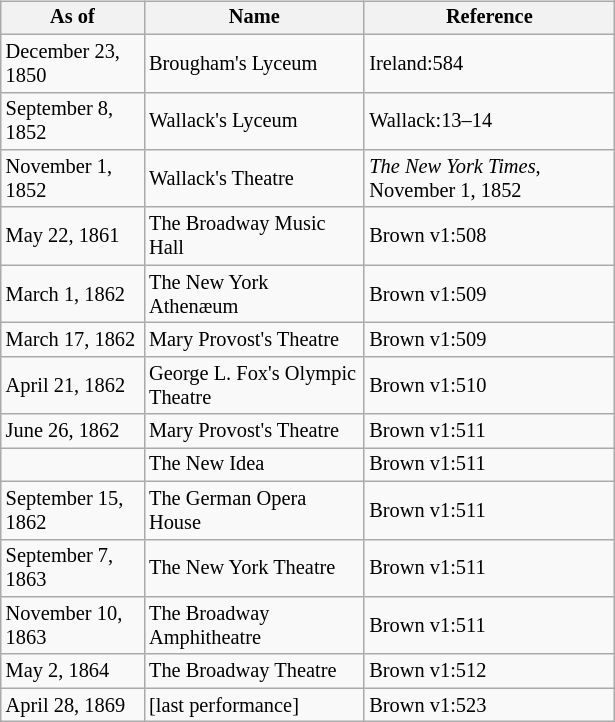<table class="wikitable" style="float:right; clear:right; width:410px; font-size:85%; margin: 0.2em 0 0.5em 1.0em">
<tr>
<th>As of</th>
<th>Name</th>
<th>Reference</th>
</tr>
<tr>
<td>December 23, 1850</td>
<td>Brougham's Lyceum</td>
<td>Ireland:584</td>
</tr>
<tr>
<td>September 8, 1852</td>
<td>Wallack's Lyceum</td>
<td>Wallack:13–14</td>
</tr>
<tr>
<td>November 1, 1852</td>
<td>Wallack's Theatre</td>
<td><em>The New York Times</em>, November 1, 1852</td>
</tr>
<tr>
<td>May 22, 1861</td>
<td>The Broadway Music Hall</td>
<td>Brown v1:508</td>
</tr>
<tr>
<td>March 1, 1862</td>
<td>The New York Athenæum</td>
<td>Brown v1:509</td>
</tr>
<tr>
<td>March 17, 1862</td>
<td>Mary Provost's Theatre</td>
<td>Brown v1:509</td>
</tr>
<tr>
<td>April 21, 1862</td>
<td>George L. Fox's Olympic Theatre</td>
<td>Brown v1:510</td>
</tr>
<tr>
<td>June 26, 1862</td>
<td>Mary Provost's Theatre</td>
<td>Brown v1:511</td>
</tr>
<tr>
<td></td>
<td>The New Idea</td>
<td>Brown v1:511</td>
</tr>
<tr>
<td>September 15, 1862</td>
<td>The German Opera House</td>
<td>Brown v1:511</td>
</tr>
<tr>
<td>September 7, 1863</td>
<td>The New York Theatre</td>
<td>Brown v1:511</td>
</tr>
<tr>
<td>November 10, 1863</td>
<td>The Broadway Amphitheatre</td>
<td>Brown v1:511</td>
</tr>
<tr>
<td>May 2, 1864</td>
<td>The Broadway Theatre</td>
<td>Brown v1:512</td>
</tr>
<tr>
<td>April 28, 1869</td>
<td>[last performance]</td>
<td>Brown v1:523</td>
</tr>
</table>
